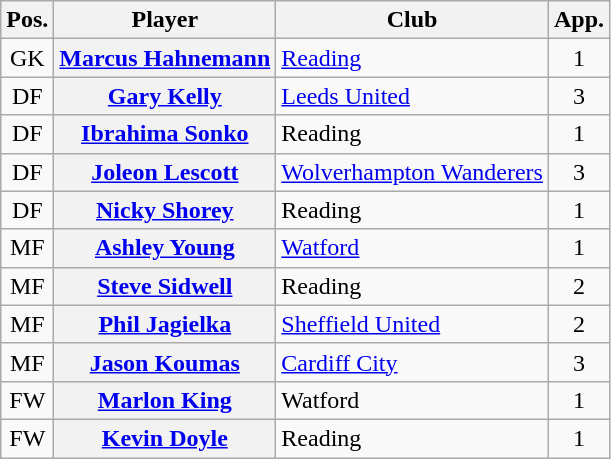<table class="wikitable plainrowheaders" style="text-align: left">
<tr>
<th scope=col>Pos.</th>
<th scope=col>Player</th>
<th scope=col>Club</th>
<th scope=col>App.</th>
</tr>
<tr>
<td style=text-align:center>GK</td>
<th scope=row><a href='#'>Marcus Hahnemann</a></th>
<td><a href='#'>Reading</a></td>
<td style=text-align:center>1</td>
</tr>
<tr>
<td style=text-align:center>DF</td>
<th scope=row><a href='#'>Gary Kelly</a></th>
<td><a href='#'>Leeds United</a></td>
<td style=text-align:center>3</td>
</tr>
<tr>
<td style=text-align:center>DF</td>
<th scope=row><a href='#'>Ibrahima Sonko</a></th>
<td>Reading</td>
<td style=text-align:center>1</td>
</tr>
<tr>
<td style=text-align:center>DF</td>
<th scope=row><a href='#'>Joleon Lescott</a> </th>
<td><a href='#'>Wolverhampton Wanderers</a></td>
<td style=text-align:center>3</td>
</tr>
<tr>
<td style=text-align:center>DF</td>
<th scope=row><a href='#'>Nicky Shorey</a></th>
<td>Reading</td>
<td style=text-align:center>1</td>
</tr>
<tr>
<td style=text-align:center>MF</td>
<th scope=row><a href='#'>Ashley Young</a></th>
<td><a href='#'>Watford</a></td>
<td style=text-align:center>1</td>
</tr>
<tr>
<td style=text-align:center>MF</td>
<th scope=row><a href='#'>Steve Sidwell</a> </th>
<td>Reading</td>
<td style=text-align:center>2</td>
</tr>
<tr>
<td style=text-align:center>MF</td>
<th scope=row><a href='#'>Phil Jagielka</a> </th>
<td><a href='#'>Sheffield United</a></td>
<td style=text-align:center>2</td>
</tr>
<tr>
<td style=text-align:center>MF</td>
<th scope=row><a href='#'>Jason Koumas</a> </th>
<td><a href='#'>Cardiff City</a></td>
<td style=text-align:center>3</td>
</tr>
<tr>
<td style=text-align:center>FW</td>
<th scope=row><a href='#'>Marlon King</a></th>
<td>Watford</td>
<td style=text-align:center>1</td>
</tr>
<tr>
<td style=text-align:center>FW</td>
<th scope=row><a href='#'>Kevin Doyle</a></th>
<td>Reading</td>
<td style=text-align:center>1</td>
</tr>
</table>
